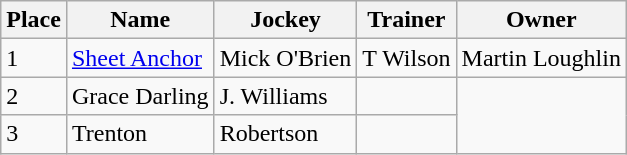<table class="wikitable">
<tr>
<th>Place</th>
<th>Name</th>
<th>Jockey</th>
<th>Trainer</th>
<th>Owner</th>
</tr>
<tr>
<td>1</td>
<td><a href='#'>Sheet Anchor</a></td>
<td>Mick O'Brien</td>
<td>T Wilson</td>
<td>Martin Loughlin</td>
</tr>
<tr>
<td>2</td>
<td>Grace Darling</td>
<td>J. Williams</td>
<td></td>
</tr>
<tr>
<td>3</td>
<td>Trenton</td>
<td>Robertson</td>
<td></td>
</tr>
</table>
